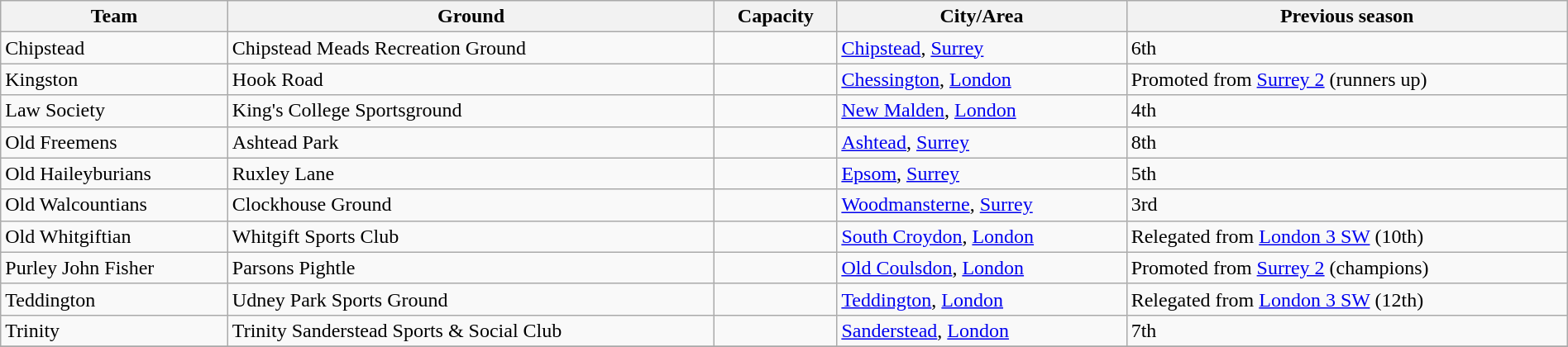<table class="wikitable sortable" width=100%>
<tr>
<th>Team</th>
<th>Ground</th>
<th>Capacity</th>
<th>City/Area</th>
<th>Previous season</th>
</tr>
<tr>
<td>Chipstead</td>
<td>Chipstead Meads Recreation Ground</td>
<td></td>
<td><a href='#'>Chipstead</a>, <a href='#'>Surrey</a></td>
<td>6th</td>
</tr>
<tr>
<td>Kingston</td>
<td>Hook Road</td>
<td></td>
<td><a href='#'>Chessington</a>, <a href='#'>London</a></td>
<td>Promoted from <a href='#'>Surrey 2</a> (runners up)</td>
</tr>
<tr>
<td>Law Society</td>
<td>King's College Sportsground</td>
<td></td>
<td><a href='#'>New Malden</a>, <a href='#'>London</a></td>
<td>4th</td>
</tr>
<tr>
<td>Old Freemens</td>
<td>Ashtead Park</td>
<td></td>
<td><a href='#'>Ashtead</a>, <a href='#'>Surrey</a></td>
<td>8th</td>
</tr>
<tr>
<td>Old Haileyburians</td>
<td>Ruxley Lane</td>
<td></td>
<td><a href='#'>Epsom</a>, <a href='#'>Surrey</a></td>
<td>5th</td>
</tr>
<tr>
<td>Old Walcountians</td>
<td>Clockhouse Ground</td>
<td></td>
<td><a href='#'>Woodmansterne</a>, <a href='#'>Surrey</a></td>
<td>3rd</td>
</tr>
<tr>
<td>Old Whitgiftian</td>
<td>Whitgift Sports Club</td>
<td></td>
<td><a href='#'>South Croydon</a>, <a href='#'>London</a></td>
<td>Relegated from <a href='#'>London 3 SW</a> (10th)</td>
</tr>
<tr>
<td>Purley John Fisher</td>
<td>Parsons Pightle</td>
<td></td>
<td><a href='#'>Old Coulsdon</a>, <a href='#'>London</a></td>
<td>Promoted from <a href='#'>Surrey 2</a> (champions)</td>
</tr>
<tr>
<td>Teddington</td>
<td>Udney Park Sports Ground</td>
<td></td>
<td><a href='#'>Teddington</a>, <a href='#'>London</a></td>
<td>Relegated from <a href='#'>London 3 SW</a> (12th)</td>
</tr>
<tr>
<td>Trinity</td>
<td>Trinity Sanderstead Sports & Social Club</td>
<td></td>
<td><a href='#'>Sanderstead</a>, <a href='#'>London</a></td>
<td>7th</td>
</tr>
<tr>
</tr>
</table>
